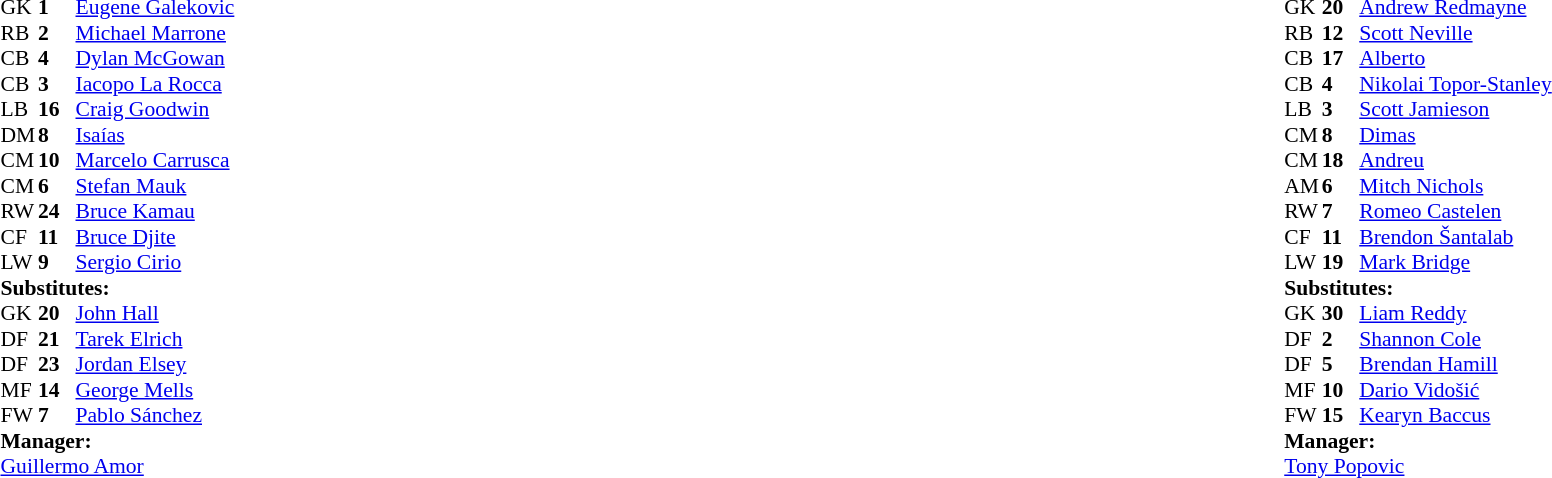<table style="width:100%">
<tr>
<td style="vertical-align:top; width:40%"><br><table style="font-size: 90%" cellspacing="0" cellpadding="0">
<tr>
<th width=25></th>
<th width=25></th>
</tr>
<tr>
</tr>
<tr>
<td>GK</td>
<td><strong>1</strong></td>
<td> <a href='#'>Eugene Galekovic</a></td>
</tr>
<tr>
<td>RB</td>
<td><strong>2</strong></td>
<td> <a href='#'>Michael Marrone</a></td>
<td></td>
<td></td>
</tr>
<tr>
<td>CB</td>
<td><strong>4</strong></td>
<td> <a href='#'>Dylan McGowan</a></td>
</tr>
<tr>
<td>CB</td>
<td><strong>3</strong></td>
<td> <a href='#'>Iacopo La Rocca</a></td>
</tr>
<tr>
<td>LB</td>
<td><strong>16</strong></td>
<td> <a href='#'>Craig Goodwin</a></td>
</tr>
<tr>
<td>DM</td>
<td><strong>8</strong></td>
<td> <a href='#'>Isaías</a></td>
</tr>
<tr>
<td>CM</td>
<td><strong>10</strong></td>
<td> <a href='#'>Marcelo Carrusca</a></td>
<td></td>
<td></td>
</tr>
<tr>
<td>CM</td>
<td><strong>6</strong></td>
<td> <a href='#'>Stefan Mauk</a></td>
</tr>
<tr>
<td>RW</td>
<td><strong>24</strong></td>
<td> <a href='#'>Bruce Kamau</a></td>
<td></td>
<td></td>
</tr>
<tr>
<td>CF</td>
<td><strong>11</strong></td>
<td> <a href='#'>Bruce Djite</a></td>
</tr>
<tr>
<td>LW</td>
<td><strong>9</strong></td>
<td> <a href='#'>Sergio Cirio</a></td>
</tr>
<tr>
<td colspan=3><strong>Substitutes:</strong></td>
</tr>
<tr>
<td>GK</td>
<td><strong>20</strong></td>
<td> <a href='#'>John Hall</a></td>
</tr>
<tr>
<td>DF</td>
<td><strong>21</strong></td>
<td> <a href='#'>Tarek Elrich</a></td>
<td></td>
<td></td>
</tr>
<tr>
<td>DF</td>
<td><strong>23</strong></td>
<td> <a href='#'>Jordan Elsey</a></td>
</tr>
<tr>
<td>MF</td>
<td><strong>14</strong></td>
<td> <a href='#'>George Mells</a></td>
<td></td>
<td></td>
</tr>
<tr>
<td>FW</td>
<td><strong>7</strong></td>
<td> <a href='#'>Pablo Sánchez</a></td>
<td></td>
<td></td>
</tr>
<tr>
<td colspan=3><strong>Manager:</strong></td>
</tr>
<tr>
<td colspan=4> <a href='#'>Guillermo Amor</a></td>
</tr>
</table>
</td>
<td valign="top"></td>
<td style="vertical-align:top; width:50%"><br><table cellspacing="0" cellpadding="0" style="font-size:90%; margin:auto">
<tr>
<th width=25></th>
<th width=25></th>
</tr>
<tr>
<td>GK</td>
<td><strong>20</strong></td>
<td> <a href='#'>Andrew Redmayne</a></td>
</tr>
<tr>
<td>RB</td>
<td><strong>12</strong></td>
<td> <a href='#'>Scott Neville</a></td>
</tr>
<tr>
<td>CB</td>
<td><strong>17</strong></td>
<td> <a href='#'>Alberto</a></td>
</tr>
<tr>
<td>CB</td>
<td><strong>4</strong></td>
<td> <a href='#'>Nikolai Topor-Stanley</a></td>
<td></td>
</tr>
<tr>
<td>LB</td>
<td><strong>3</strong></td>
<td> <a href='#'>Scott Jamieson</a></td>
<td></td>
<td></td>
</tr>
<tr>
<td>CM</td>
<td><strong>8</strong></td>
<td> <a href='#'>Dimas</a></td>
<td></td>
</tr>
<tr>
<td>CM</td>
<td><strong>18</strong></td>
<td> <a href='#'>Andreu</a></td>
<td></td>
<td></td>
</tr>
<tr>
<td>AM</td>
<td><strong>6</strong></td>
<td> <a href='#'>Mitch Nichols</a></td>
<td></td>
<td></td>
</tr>
<tr>
<td>RW</td>
<td><strong>7</strong></td>
<td> <a href='#'>Romeo Castelen</a></td>
</tr>
<tr>
<td>CF</td>
<td><strong>11</strong></td>
<td> <a href='#'>Brendon Šantalab</a></td>
</tr>
<tr>
<td>LW</td>
<td><strong>19</strong></td>
<td> <a href='#'>Mark Bridge</a></td>
</tr>
<tr>
<td colspan=3><strong>Substitutes:</strong></td>
</tr>
<tr>
<td>GK</td>
<td><strong>30</strong></td>
<td> <a href='#'>Liam Reddy</a></td>
</tr>
<tr>
<td>DF</td>
<td><strong>2</strong></td>
<td> <a href='#'>Shannon Cole</a></td>
<td></td>
<td></td>
</tr>
<tr>
<td>DF</td>
<td><strong>5</strong></td>
<td> <a href='#'>Brendan Hamill</a></td>
</tr>
<tr>
<td>MF</td>
<td><strong>10</strong></td>
<td> <a href='#'>Dario Vidošić</a></td>
<td></td>
<td></td>
</tr>
<tr>
<td>FW</td>
<td><strong>15</strong></td>
<td> <a href='#'>Kearyn Baccus</a></td>
<td></td>
<td></td>
</tr>
<tr>
<td colspan=3><strong>Manager:</strong></td>
</tr>
<tr>
<td colspan=4> <a href='#'>Tony Popovic</a></td>
</tr>
</table>
</td>
</tr>
</table>
